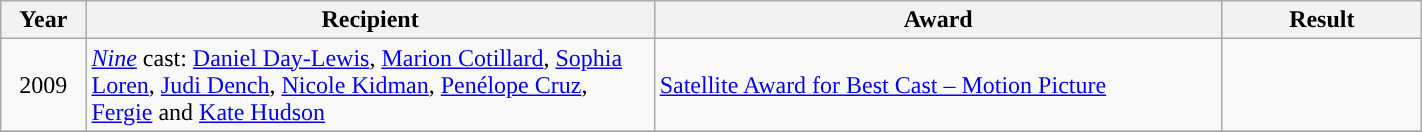<table style="width: 75%;" class="wikitable">
<tr>
<th style="width:6%;"><strong>Year</strong></th>
<th style="width:40%;"><strong>Recipient</strong></th>
<th style="width:40%;"><strong>Award</strong></th>
<th style="width:14%;"><strong>Result</strong></th>
</tr>
<tr>
<td rowspan="1" style="text-align:center;">2009</td>
<td rowspan="1" width="200pt" style="text-align:left;"><em><a href='#'>Nine</a></em> cast: <a href='#'>Daniel Day-Lewis</a>, <a href='#'>Marion Cotillard</a>, <a href='#'>Sophia Loren</a>, <a href='#'>Judi Dench</a>, <a href='#'>Nicole Kidman</a>, <a href='#'>Penélope Cruz</a>, <a href='#'>Fergie</a> and <a href='#'>Kate Hudson</a></td>
<td><a href='#'>Satellite Award for Best Cast – Motion Picture</a></td>
<td></td>
</tr>
<tr>
</tr>
</table>
